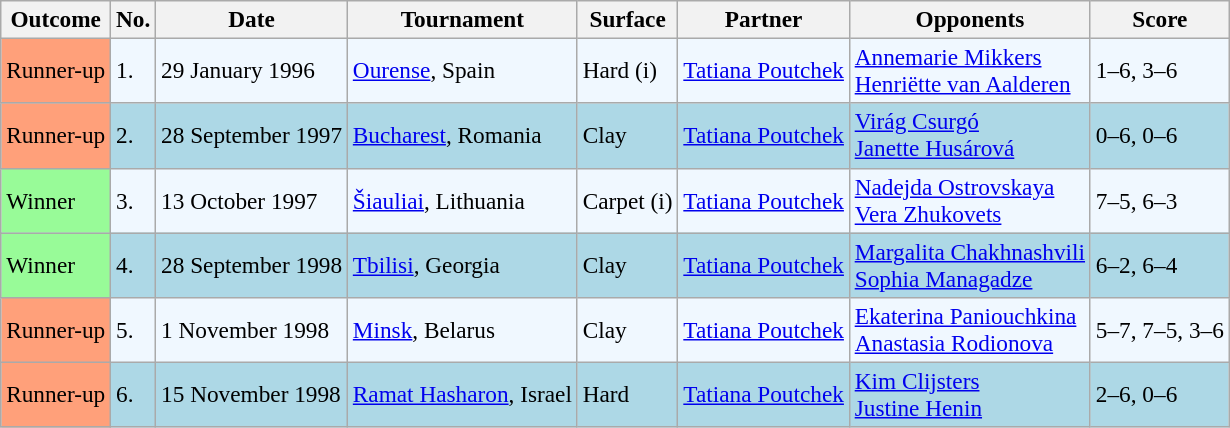<table class="wikitable" style="font-size:97%">
<tr>
<th>Outcome</th>
<th>No.</th>
<th>Date</th>
<th>Tournament</th>
<th>Surface</th>
<th>Partner</th>
<th>Opponents</th>
<th>Score</th>
</tr>
<tr style="background:#f0f8ff;">
<td bgcolor="FFA07A">Runner-up</td>
<td>1.</td>
<td>29 January 1996</td>
<td><a href='#'>Ourense</a>, Spain</td>
<td>Hard (i)</td>
<td> <a href='#'>Tatiana Poutchek</a></td>
<td> <a href='#'>Annemarie Mikkers</a> <br>  <a href='#'>Henriëtte van Aalderen</a></td>
<td>1–6, 3–6</td>
</tr>
<tr bgcolor="lightblue">
<td style="background:#ffa07a;">Runner-up</td>
<td>2.</td>
<td>28 September 1997</td>
<td><a href='#'>Bucharest</a>, Romania</td>
<td>Clay</td>
<td> <a href='#'>Tatiana Poutchek</a></td>
<td> <a href='#'>Virág Csurgó</a> <br>  <a href='#'>Janette Husárová</a></td>
<td>0–6, 0–6</td>
</tr>
<tr style="background:#f0f8ff;">
<td style="background:#98fb98;">Winner</td>
<td>3.</td>
<td>13 October 1997</td>
<td><a href='#'>Šiauliai</a>, Lithuania</td>
<td>Carpet (i)</td>
<td> <a href='#'>Tatiana Poutchek</a></td>
<td> <a href='#'>Nadejda Ostrovskaya</a> <br>  <a href='#'>Vera Zhukovets</a></td>
<td>7–5, 6–3</td>
</tr>
<tr style="background:lightblue;">
<td style="background:#98fb98;">Winner</td>
<td>4.</td>
<td>28 September 1998</td>
<td><a href='#'>Tbilisi</a>, Georgia</td>
<td>Clay</td>
<td> <a href='#'>Tatiana Poutchek</a></td>
<td> <a href='#'>Margalita Chakhnashvili</a> <br>  <a href='#'>Sophia Managadze</a></td>
<td>6–2, 6–4</td>
</tr>
<tr style="background:#f0f8ff;">
<td style="background:#ffa07a;">Runner-up</td>
<td>5.</td>
<td>1 November 1998</td>
<td><a href='#'>Minsk</a>, Belarus</td>
<td>Clay</td>
<td> <a href='#'>Tatiana Poutchek</a></td>
<td> <a href='#'>Ekaterina Paniouchkina</a> <br>  <a href='#'>Anastasia Rodionova</a></td>
<td>5–7, 7–5, 3–6</td>
</tr>
<tr style="background:lightblue;">
<td style="background:#ffa07a;">Runner-up</td>
<td>6.</td>
<td>15 November 1998</td>
<td><a href='#'>Ramat Hasharon</a>, Israel</td>
<td>Hard</td>
<td> <a href='#'>Tatiana Poutchek</a></td>
<td> <a href='#'>Kim Clijsters</a> <br>  <a href='#'>Justine Henin</a></td>
<td>2–6, 0–6</td>
</tr>
</table>
